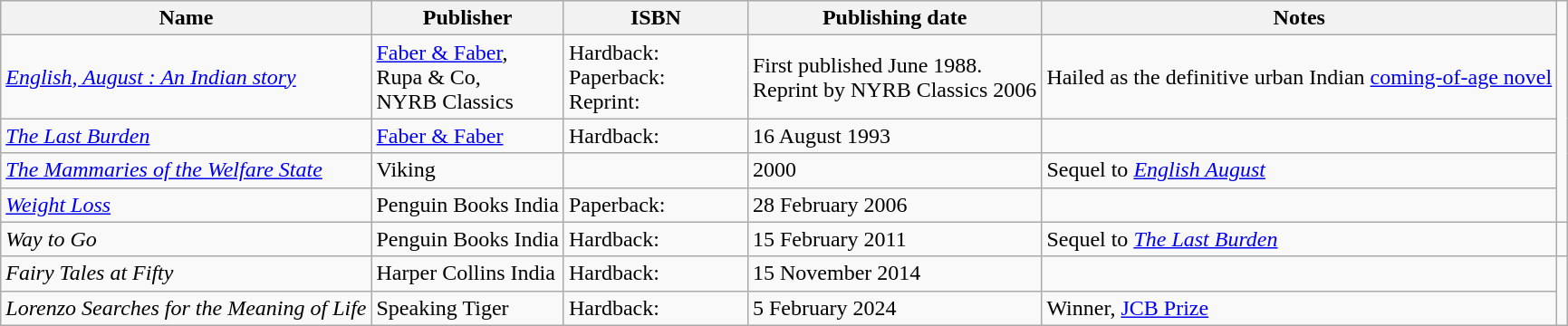<table class="wikitable">
<tr>
<th>Name</th>
<th>Publisher</th>
<th style="width:8em">ISBN</th>
<th>Publishing date</th>
<th>Notes</th>
</tr>
<tr align="left">
<td><em><a href='#'>English, August : An Indian story</a></em></td>
<td><a href='#'>Faber & Faber</a>,<br>Rupa & Co,<br>NYRB Classics</td>
<td>Hardback: <br>Paperback: <br>Reprint: </td>
<td>First published June 1988.<br>Reprint by NYRB Classics 2006</td>
<td>Hailed as the definitive urban Indian <a href='#'>coming-of-age novel</a></td>
</tr>
<tr align="left">
<td><em><a href='#'>The Last Burden</a></em></td>
<td><a href='#'>Faber & Faber</a></td>
<td>Hardback: </td>
<td>16 August 1993</td>
<td></td>
</tr>
<tr align="left">
<td><em><a href='#'>The Mammaries of the Welfare State</a></em></td>
<td>Viking</td>
<td></td>
<td>2000</td>
<td>Sequel to <em><a href='#'>English August</a></em></td>
</tr>
<tr align ="left">
<td><em><a href='#'>Weight Loss</a></em></td>
<td>Penguin Books India</td>
<td>Paperback: </td>
<td>28 February 2006</td>
<td></td>
</tr>
<tr align="left">
<td><em>Way to Go</em></td>
<td>Penguin Books India</td>
<td>Hardback: </td>
<td>15 February 2011</td>
<td>Sequel to <em><a href='#'>The Last Burden</a></em></td>
<td></td>
</tr>
<tr align="left">
<td><em>Fairy Tales at Fifty</em></td>
<td>Harper Collins India</td>
<td>Hardback: </td>
<td>15 November 2014</td>
<td></td>
</tr>
<tr align="left">
<td><em>Lorenzo Searches for the Meaning of Life</em></td>
<td>Speaking Tiger</td>
<td>Hardback: </td>
<td>5 February 2024</td>
<td>Winner, <a href='#'>JCB Prize</a></td>
</tr>
</table>
